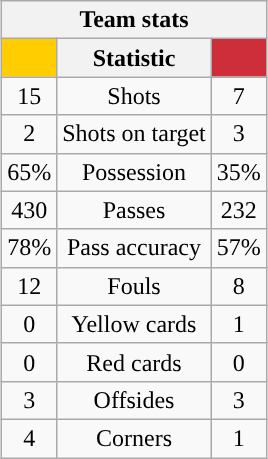<table class="wikitable" style="margin-left: auto; margin-right: auto; border: none; text-align:center;">
<tr>
<th colspan=3>Team stats</th>
</tr>
<tr>
<th style="background: #FFCD00; color: #00843d;"> <a href='#'></a></th>
<th>Statistic</th>
<th style="background: #CD2E3A; color: #FFFFFF;"> <a href='#'></a></th>
</tr>
<tr>
<td>15</td>
<td>Shots</td>
<td>7</td>
</tr>
<tr>
<td>2</td>
<td>Shots on target</td>
<td>3</td>
</tr>
<tr>
<td>65%</td>
<td>Possession</td>
<td>35%</td>
</tr>
<tr>
<td>430</td>
<td>Passes</td>
<td>232</td>
</tr>
<tr>
<td>78%</td>
<td>Pass accuracy</td>
<td>57%</td>
</tr>
<tr>
<td>12</td>
<td>Fouls</td>
<td>8</td>
</tr>
<tr>
<td>0</td>
<td>Yellow cards</td>
<td>1</td>
</tr>
<tr>
<td>0</td>
<td>Red cards</td>
<td>0</td>
</tr>
<tr>
<td>3</td>
<td>Offsides</td>
<td>3</td>
</tr>
<tr>
<td>4</td>
<td>Corners</td>
<td>1</td>
</tr>
</table>
